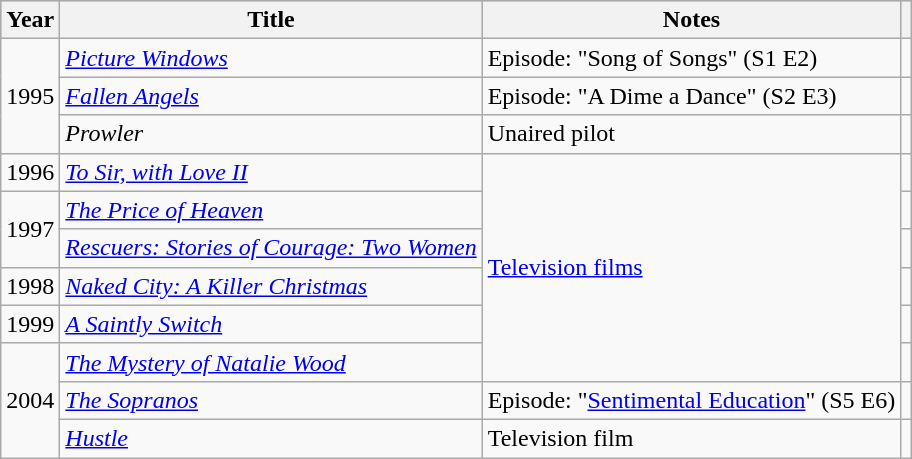<table class="wikitable">
<tr style="background:#b0c4de; text-align:center;">
<th>Year</th>
<th>Title</th>
<th>Notes</th>
<th></th>
</tr>
<tr>
<td rowspan="3">1995</td>
<td><em><a href='#'>Picture Windows</a></em></td>
<td>Episode: "Song of Songs" (S1 E2)</td>
<td></td>
</tr>
<tr>
<td><em><a href='#'>Fallen Angels</a></em></td>
<td>Episode: "A Dime a Dance" (S2 E3)</td>
<td></td>
</tr>
<tr>
<td><em>Prowler</em></td>
<td>Unaired pilot</td>
<td></td>
</tr>
<tr>
<td>1996</td>
<td><em><a href='#'>To Sir, with Love II</a></em></td>
<td rowspan="6"><a href='#'>Television films</a></td>
<td></td>
</tr>
<tr>
<td rowspan="2">1997</td>
<td><em><a href='#'>The Price of Heaven</a></em></td>
<td></td>
</tr>
<tr>
<td><em><a href='#'>Rescuers: Stories of Courage: Two Women</a></em></td>
<td></td>
</tr>
<tr>
<td>1998</td>
<td><em><a href='#'>Naked City: A Killer Christmas</a></em></td>
<td></td>
</tr>
<tr>
<td>1999</td>
<td><em><a href='#'>A Saintly Switch</a></em></td>
<td></td>
</tr>
<tr>
<td rowspan="3">2004</td>
<td><em><a href='#'>The Mystery of Natalie Wood</a></em></td>
<td></td>
</tr>
<tr>
<td><em><a href='#'>The Sopranos</a></em></td>
<td>Episode: "<a href='#'>Sentimental Education</a>" (S5 E6)</td>
<td></td>
</tr>
<tr>
<td><em><a href='#'>Hustle</a></em></td>
<td>Television film</td>
<td></td>
</tr>
</table>
